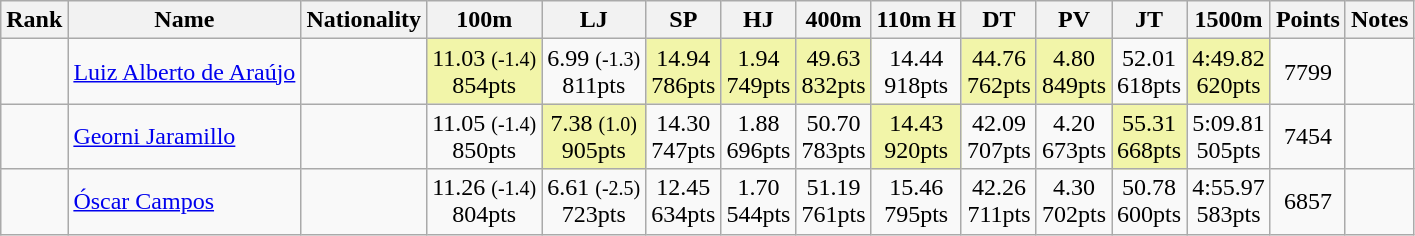<table class="wikitable sortable" style="text-align:center">
<tr>
<th>Rank</th>
<th>Name</th>
<th>Nationality</th>
<th>100m</th>
<th>LJ</th>
<th>SP</th>
<th>HJ</th>
<th>400m</th>
<th>110m H</th>
<th>DT</th>
<th>PV</th>
<th>JT</th>
<th>1500m</th>
<th>Points</th>
<th>Notes</th>
</tr>
<tr>
<td align=center></td>
<td align=left><a href='#'>Luiz Alberto de Araújo</a></td>
<td align=left></td>
<td bgcolor=#F2F5A9>11.03 <small>(-1.4)</small><br> 854pts</td>
<td>6.99 <small>(-1.3)</small><br> 811pts</td>
<td bgcolor=#F2F5A9>14.94<br> 786pts</td>
<td bgcolor=#F2F5A9>1.94<br> 749pts</td>
<td bgcolor=#F2F5A9>49.63<br> 832pts</td>
<td>14.44<br> 918pts</td>
<td bgcolor=#F2F5A9>44.76<br> 762pts</td>
<td bgcolor=#F2F5A9>4.80<br> 849pts</td>
<td>52.01<br> 618pts</td>
<td bgcolor=#F2F5A9>4:49.82<br> 620pts</td>
<td>7799</td>
<td></td>
</tr>
<tr>
<td align=center></td>
<td align=left><a href='#'>Georni Jaramillo</a></td>
<td align=left></td>
<td>11.05 <small>(-1.4)</small><br> 850pts</td>
<td bgcolor=#F2F5A9>7.38 <small>(1.0)</small><br> 905pts</td>
<td>14.30<br> 747pts</td>
<td>1.88<br> 696pts</td>
<td>50.70<br> 783pts</td>
<td bgcolor=#F2F5A9>14.43<br> 920pts</td>
<td>42.09<br> 707pts</td>
<td>4.20<br> 673pts</td>
<td bgcolor=#F2F5A9>55.31<br> 668pts</td>
<td>5:09.81<br> 505pts</td>
<td>7454</td>
<td></td>
</tr>
<tr>
<td align=center></td>
<td align=left><a href='#'>Óscar Campos</a></td>
<td align=left></td>
<td>11.26 <small>(-1.4)</small><br> 804pts</td>
<td>6.61 <small>(-2.5)</small><br> 723pts</td>
<td>12.45<br> 634pts</td>
<td>1.70<br> 544pts</td>
<td>51.19<br> 761pts</td>
<td>15.46<br> 795pts</td>
<td>42.26<br> 711pts</td>
<td>4.30<br> 702pts</td>
<td>50.78<br> 600pts</td>
<td>4:55.97<br> 583pts</td>
<td>6857</td>
<td></td>
</tr>
</table>
